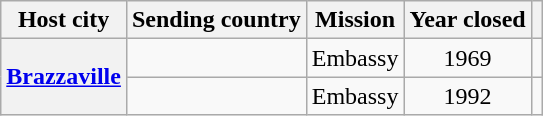<table class="wikitable plainrowheaders">
<tr>
<th scope="col">Host city</th>
<th scope="col">Sending country</th>
<th scope="col">Mission</th>
<th scope="col">Year closed</th>
<th scope="col"></th>
</tr>
<tr>
<th rowspan="2"><a href='#'>Brazzaville</a></th>
<td></td>
<td style="text-align:center;">Embassy</td>
<td style="text-align:center;">1969</td>
<td style="text-align:center;"></td>
</tr>
<tr>
<td></td>
<td style="text-align:center;">Embassy</td>
<td style="text-align:center;">1992</td>
<td style="text-align:center;"></td>
</tr>
</table>
